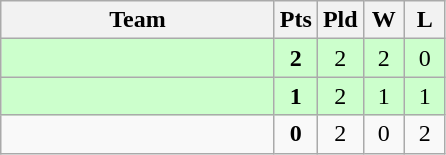<table class=wikitable style="text-align:center">
<tr>
<th width=175>Team</th>
<th width=20>Pts</th>
<th width=20>Pld</th>
<th width=20>W</th>
<th width=20>L</th>
</tr>
<tr bgcolor="#ccffcc">
<td style="text-align:left"></td>
<td><strong>2</strong></td>
<td>2</td>
<td>2</td>
<td>0</td>
</tr>
<tr bgcolor="#ccffcc">
<td style="text-align:left"></td>
<td><strong>1</strong></td>
<td>2</td>
<td>1</td>
<td>1</td>
</tr>
<tr>
<td style="text-align:left"></td>
<td><strong>0</strong></td>
<td>2</td>
<td>0</td>
<td>2</td>
</tr>
</table>
